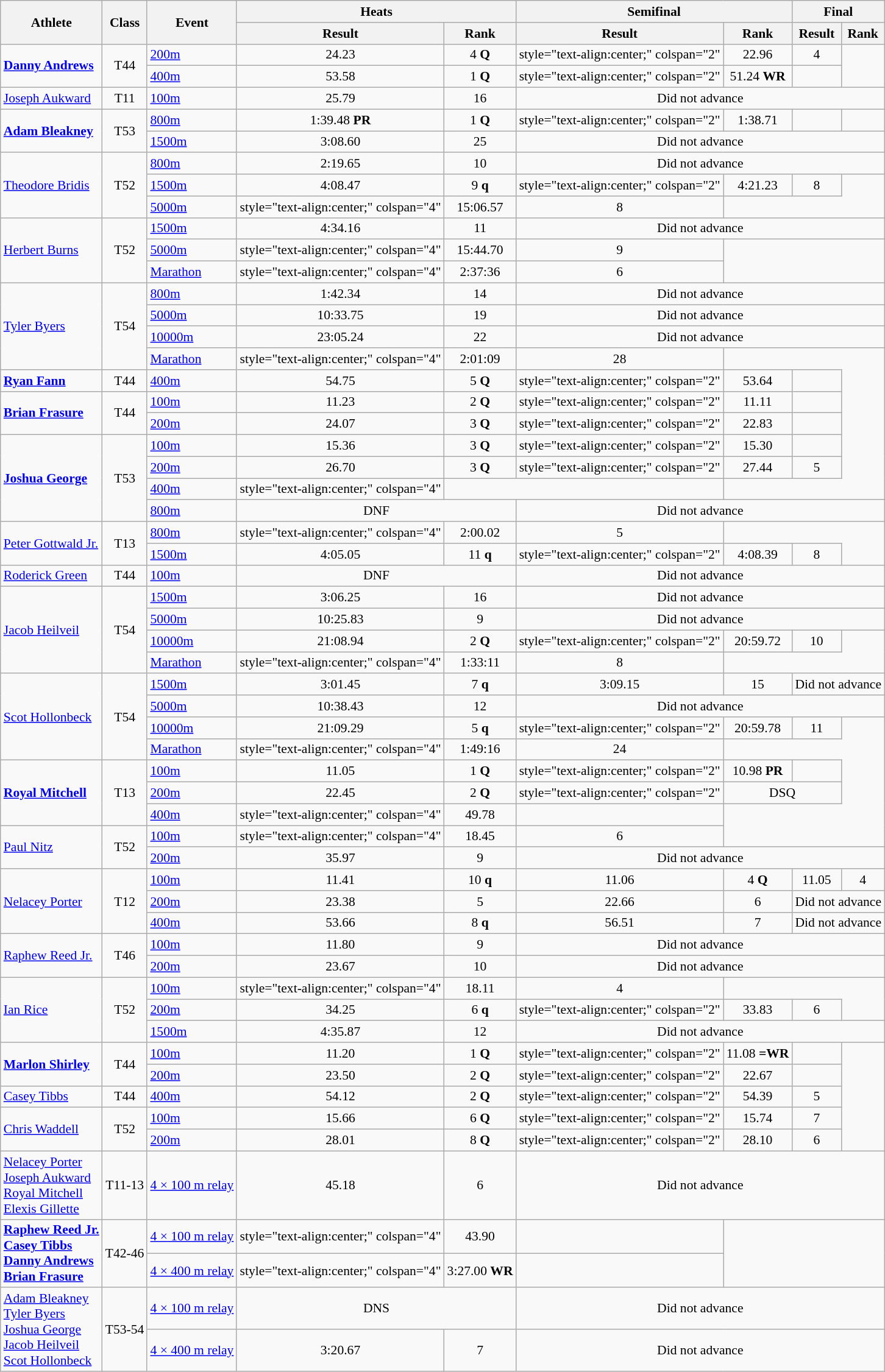<table class=wikitable style="font-size:90%">
<tr>
<th rowspan="2">Athlete</th>
<th rowspan="2">Class</th>
<th rowspan="2">Event</th>
<th colspan="2">Heats</th>
<th colspan="2">Semifinal</th>
<th colspan="2">Final</th>
</tr>
<tr>
<th>Result</th>
<th>Rank</th>
<th>Result</th>
<th>Rank</th>
<th>Result</th>
<th>Rank</th>
</tr>
<tr>
<td rowspan="2"><strong><a href='#'>Danny Andrews</a></strong></td>
<td rowspan="2" style="text-align:center;">T44</td>
<td><a href='#'>200m</a></td>
<td style="text-align:center;">24.23</td>
<td style="text-align:center;">4 <strong>Q</strong></td>
<td>style="text-align:center;" colspan="2" </td>
<td style="text-align:center;">22.96</td>
<td style="text-align:center;">4</td>
</tr>
<tr>
<td><a href='#'>400m</a></td>
<td style="text-align:center;">53.58</td>
<td style="text-align:center;">1 <strong>Q</strong></td>
<td>style="text-align:center;" colspan="2" </td>
<td style="text-align:center;">51.24 <strong>WR</strong></td>
<td style="text-align:center;"></td>
</tr>
<tr>
<td><a href='#'>Joseph Aukward</a></td>
<td style="text-align:center;">T11</td>
<td><a href='#'>100m</a></td>
<td style="text-align:center;">25.79</td>
<td style="text-align:center;">16</td>
<td style="text-align:center;" colspan="4">Did not advance</td>
</tr>
<tr>
<td rowspan="2"><strong><a href='#'>Adam Bleakney</a></strong></td>
<td rowspan="2" style="text-align:center;">T53</td>
<td><a href='#'>800m</a></td>
<td style="text-align:center;">1:39.48 <strong>PR</strong></td>
<td style="text-align:center;">1 <strong>Q</strong></td>
<td>style="text-align:center;" colspan="2" </td>
<td style="text-align:center;">1:38.71</td>
<td style="text-align:center;"></td>
</tr>
<tr>
<td><a href='#'>1500m</a></td>
<td style="text-align:center;">3:08.60</td>
<td style="text-align:center;">25</td>
<td style="text-align:center;" colspan="4">Did not advance</td>
</tr>
<tr>
<td rowspan="3"><a href='#'>Theodore Bridis</a></td>
<td rowspan="3" style="text-align:center;">T52</td>
<td><a href='#'>800m</a></td>
<td style="text-align:center;">2:19.65</td>
<td style="text-align:center;">10</td>
<td style="text-align:center;" colspan="4">Did not advance</td>
</tr>
<tr>
<td><a href='#'>1500m</a></td>
<td style="text-align:center;">4:08.47</td>
<td style="text-align:center;">9 <strong>q</strong></td>
<td>style="text-align:center;" colspan="2" </td>
<td style="text-align:center;">4:21.23</td>
<td style="text-align:center;">8</td>
</tr>
<tr>
<td><a href='#'>5000m</a></td>
<td>style="text-align:center;" colspan="4" </td>
<td style="text-align:center;">15:06.57</td>
<td style="text-align:center;">8</td>
</tr>
<tr>
<td rowspan="3"><a href='#'>Herbert Burns</a></td>
<td rowspan="3" style="text-align:center;">T52</td>
<td><a href='#'>1500m</a></td>
<td style="text-align:center;">4:34.16</td>
<td style="text-align:center;">11</td>
<td style="text-align:center;" colspan="4">Did not advance</td>
</tr>
<tr>
<td><a href='#'>5000m</a></td>
<td>style="text-align:center;" colspan="4" </td>
<td style="text-align:center;">15:44.70</td>
<td style="text-align:center;">9</td>
</tr>
<tr>
<td><a href='#'>Marathon</a></td>
<td>style="text-align:center;" colspan="4" </td>
<td style="text-align:center;">2:37:36</td>
<td style="text-align:center;">6</td>
</tr>
<tr>
<td rowspan="4"><a href='#'>Tyler Byers</a></td>
<td rowspan="4" style="text-align:center;">T54</td>
<td><a href='#'>800m</a></td>
<td style="text-align:center;">1:42.34</td>
<td style="text-align:center;">14</td>
<td style="text-align:center;" colspan="4">Did not advance</td>
</tr>
<tr>
<td><a href='#'>5000m</a></td>
<td style="text-align:center;">10:33.75</td>
<td style="text-align:center;">19</td>
<td style="text-align:center;" colspan="4">Did not advance</td>
</tr>
<tr>
<td><a href='#'>10000m</a></td>
<td style="text-align:center;">23:05.24</td>
<td style="text-align:center;">22</td>
<td style="text-align:center;" colspan="4">Did not advance</td>
</tr>
<tr>
<td><a href='#'>Marathon</a></td>
<td>style="text-align:center;" colspan="4" </td>
<td style="text-align:center;">2:01:09</td>
<td style="text-align:center;">28</td>
</tr>
<tr>
<td><strong><a href='#'>Ryan Fann</a></strong></td>
<td style="text-align:center;">T44</td>
<td><a href='#'>400m</a></td>
<td style="text-align:center;">54.75</td>
<td style="text-align:center;">5 <strong>Q</strong></td>
<td>style="text-align:center;" colspan="2" </td>
<td style="text-align:center;">53.64</td>
<td style="text-align:center;"></td>
</tr>
<tr>
<td rowspan="2"><strong><a href='#'>Brian Frasure</a></strong></td>
<td rowspan="2" style="text-align:center;">T44</td>
<td><a href='#'>100m</a></td>
<td style="text-align:center;">11.23</td>
<td style="text-align:center;">2 <strong>Q</strong></td>
<td>style="text-align:center;" colspan="2" </td>
<td style="text-align:center;">11.11</td>
<td style="text-align:center;"></td>
</tr>
<tr>
<td><a href='#'>200m</a></td>
<td style="text-align:center;">24.07</td>
<td style="text-align:center;">3 <strong>Q</strong></td>
<td>style="text-align:center;" colspan="2" </td>
<td style="text-align:center;">22.83</td>
<td style="text-align:center;"></td>
</tr>
<tr>
<td rowspan="4"><strong><a href='#'>Joshua George</a></strong></td>
<td rowspan="4" style="text-align:center;">T53</td>
<td><a href='#'>100m</a></td>
<td style="text-align:center;">15.36</td>
<td style="text-align:center;">3 <strong>Q</strong></td>
<td>style="text-align:center;" colspan="2" </td>
<td style="text-align:center;">15.30</td>
<td style="text-align:center;"></td>
</tr>
<tr>
<td><a href='#'>200m</a></td>
<td style="text-align:center;">26.70</td>
<td style="text-align:center;">3 <strong>Q</strong></td>
<td>style="text-align:center;" colspan="2" </td>
<td style="text-align:center;">27.44</td>
<td style="text-align:center;">5</td>
</tr>
<tr>
<td><a href='#'>400m</a></td>
<td>style="text-align:center;" colspan="4" </td>
<td style="text-align:center;" colspan="2"></td>
</tr>
<tr>
<td><a href='#'>800m</a></td>
<td style="text-align:center;" colspan="2">DNF</td>
<td style="text-align:center;" colspan="4">Did not advance</td>
</tr>
<tr>
<td rowspan="2"><a href='#'>Peter Gottwald Jr.</a></td>
<td rowspan="2" style="text-align:center;">T13</td>
<td><a href='#'>800m</a></td>
<td>style="text-align:center;" colspan="4" </td>
<td style="text-align:center;">2:00.02</td>
<td style="text-align:center;">5</td>
</tr>
<tr>
<td><a href='#'>1500m</a></td>
<td style="text-align:center;">4:05.05</td>
<td style="text-align:center;">11 <strong>q</strong></td>
<td>style="text-align:center;" colspan="2" </td>
<td style="text-align:center;">4:08.39</td>
<td style="text-align:center;">8</td>
</tr>
<tr>
<td><a href='#'>Roderick Green</a></td>
<td style="text-align:center;">T44</td>
<td><a href='#'>100m</a></td>
<td style="text-align:center;" colspan="2">DNF</td>
<td style="text-align:center;" colspan="4">Did not advance</td>
</tr>
<tr>
<td rowspan="4"><a href='#'>Jacob Heilveil</a></td>
<td rowspan="4" style="text-align:center;">T54</td>
<td><a href='#'>1500m</a></td>
<td style="text-align:center;">3:06.25</td>
<td style="text-align:center;">16</td>
<td style="text-align:center;" colspan="4">Did not advance</td>
</tr>
<tr>
<td><a href='#'>5000m</a></td>
<td style="text-align:center;">10:25.83</td>
<td style="text-align:center;">9</td>
<td style="text-align:center;" colspan="4">Did not advance</td>
</tr>
<tr>
<td><a href='#'>10000m</a></td>
<td style="text-align:center;">21:08.94</td>
<td style="text-align:center;">2 <strong>Q</strong></td>
<td>style="text-align:center;" colspan="2" </td>
<td style="text-align:center;">20:59.72</td>
<td style="text-align:center;">10</td>
</tr>
<tr>
<td><a href='#'>Marathon</a></td>
<td>style="text-align:center;" colspan="4" </td>
<td style="text-align:center;">1:33:11</td>
<td style="text-align:center;">8</td>
</tr>
<tr>
<td rowspan="4"><a href='#'>Scot Hollonbeck</a></td>
<td rowspan="4" style="text-align:center;">T54</td>
<td><a href='#'>1500m</a></td>
<td style="text-align:center;">3:01.45</td>
<td style="text-align:center;">7 <strong>q</strong></td>
<td style="text-align:center;">3:09.15</td>
<td style="text-align:center;">15</td>
<td style="text-align:center;" colspan="2">Did not advance</td>
</tr>
<tr>
<td><a href='#'>5000m</a></td>
<td style="text-align:center;">10:38.43</td>
<td style="text-align:center;">12</td>
<td style="text-align:center;" colspan="4">Did not advance</td>
</tr>
<tr>
<td><a href='#'>10000m</a></td>
<td style="text-align:center;">21:09.29</td>
<td style="text-align:center;">5 <strong>q</strong></td>
<td>style="text-align:center;" colspan="2" </td>
<td style="text-align:center;">20:59.78</td>
<td style="text-align:center;">11</td>
</tr>
<tr>
<td><a href='#'>Marathon</a></td>
<td>style="text-align:center;" colspan="4" </td>
<td style="text-align:center;">1:49:16</td>
<td style="text-align:center;">24</td>
</tr>
<tr>
<td rowspan="3"><strong><a href='#'>Royal Mitchell</a></strong></td>
<td rowspan="3" style="text-align:center;">T13</td>
<td><a href='#'>100m</a></td>
<td style="text-align:center;">11.05</td>
<td style="text-align:center;">1 <strong>Q</strong></td>
<td>style="text-align:center;" colspan="2" </td>
<td style="text-align:center;">10.98 <strong>PR</strong></td>
<td style="text-align:center;"></td>
</tr>
<tr>
<td><a href='#'>200m</a></td>
<td style="text-align:center;">22.45</td>
<td style="text-align:center;">2 <strong>Q</strong></td>
<td>style="text-align:center;" colspan="2" </td>
<td style="text-align:center;" colspan="2">DSQ</td>
</tr>
<tr>
<td><a href='#'>400m</a></td>
<td>style="text-align:center;" colspan="4" </td>
<td style="text-align:center;">49.78</td>
<td style="text-align:center;"></td>
</tr>
<tr>
<td rowspan="2"><a href='#'>Paul Nitz</a></td>
<td rowspan="2" style="text-align:center;">T52</td>
<td><a href='#'>100m</a></td>
<td>style="text-align:center;" colspan="4" </td>
<td style="text-align:center;">18.45</td>
<td style="text-align:center;">6</td>
</tr>
<tr>
<td><a href='#'>200m</a></td>
<td style="text-align:center;">35.97</td>
<td style="text-align:center;">9</td>
<td style="text-align:center;" colspan="4">Did not advance</td>
</tr>
<tr>
<td rowspan="3"><a href='#'>Nelacey Porter</a></td>
<td rowspan="3" style="text-align:center;">T12</td>
<td><a href='#'>100m</a></td>
<td style="text-align:center;">11.41</td>
<td style="text-align:center;">10 <strong>q</strong></td>
<td style="text-align:center;">11.06</td>
<td style="text-align:center;">4 <strong>Q</strong></td>
<td style="text-align:center;">11.05</td>
<td style="text-align:center;">4</td>
</tr>
<tr>
<td><a href='#'>200m</a></td>
<td style="text-align:center;">23.38</td>
<td style="text-align:center;">5</td>
<td style="text-align:center;">22.66</td>
<td style="text-align:center;">6</td>
<td style="text-align:center;" colspan="2">Did not advance</td>
</tr>
<tr>
<td><a href='#'>400m</a></td>
<td style="text-align:center;">53.66</td>
<td style="text-align:center;">8 <strong>q</strong></td>
<td style="text-align:center;">56.51</td>
<td style="text-align:center;">7</td>
<td style="text-align:center;" colspan="2">Did not advance</td>
</tr>
<tr>
<td rowspan="2"><a href='#'>Raphew Reed Jr.</a></td>
<td rowspan="2" style="text-align:center;">T46</td>
<td><a href='#'>100m</a></td>
<td style="text-align:center;">11.80</td>
<td style="text-align:center;">9</td>
<td style="text-align:center;" colspan="4">Did not advance</td>
</tr>
<tr>
<td><a href='#'>200m</a></td>
<td style="text-align:center;">23.67</td>
<td style="text-align:center;">10</td>
<td style="text-align:center;" colspan="4">Did not advance</td>
</tr>
<tr>
<td rowspan="3"><a href='#'>Ian Rice</a></td>
<td rowspan="3" style="text-align:center;">T52</td>
<td><a href='#'>100m</a></td>
<td>style="text-align:center;" colspan="4" </td>
<td style="text-align:center;">18.11</td>
<td style="text-align:center;">4</td>
</tr>
<tr>
<td><a href='#'>200m</a></td>
<td style="text-align:center;">34.25</td>
<td style="text-align:center;">6 <strong>q</strong></td>
<td>style="text-align:center;" colspan="2" </td>
<td style="text-align:center;">33.83</td>
<td style="text-align:center;">6</td>
</tr>
<tr>
<td><a href='#'>1500m</a></td>
<td style="text-align:center;">4:35.87</td>
<td style="text-align:center;">12</td>
<td style="text-align:center;" colspan="4">Did not advance</td>
</tr>
<tr>
<td rowspan="2"><strong><a href='#'>Marlon Shirley</a></strong></td>
<td rowspan="2" style="text-align:center;">T44</td>
<td><a href='#'>100m</a></td>
<td style="text-align:center;">11.20</td>
<td style="text-align:center;">1 <strong>Q</strong></td>
<td>style="text-align:center;" colspan="2" </td>
<td style="text-align:center;">11.08 <strong>=WR</strong></td>
<td style="text-align:center;"></td>
</tr>
<tr>
<td><a href='#'>200m</a></td>
<td style="text-align:center;">23.50</td>
<td style="text-align:center;">2 <strong>Q</strong></td>
<td>style="text-align:center;" colspan="2" </td>
<td style="text-align:center;">22.67</td>
<td style="text-align:center;"></td>
</tr>
<tr>
<td><a href='#'>Casey Tibbs</a></td>
<td style="text-align:center;">T44</td>
<td><a href='#'>400m</a></td>
<td style="text-align:center;">54.12</td>
<td style="text-align:center;">2 <strong>Q</strong></td>
<td>style="text-align:center;" colspan="2" </td>
<td style="text-align:center;">54.39</td>
<td style="text-align:center;">5</td>
</tr>
<tr>
<td rowspan="2"><a href='#'>Chris Waddell</a></td>
<td rowspan="2" style="text-align:center;">T52</td>
<td><a href='#'>100m</a></td>
<td style="text-align:center;">15.66</td>
<td style="text-align:center;">6 <strong>Q</strong></td>
<td>style="text-align:center;" colspan="2" </td>
<td style="text-align:center;">15.74</td>
<td style="text-align:center;">7</td>
</tr>
<tr>
<td><a href='#'>200m</a></td>
<td style="text-align:center;">28.01</td>
<td style="text-align:center;">8 <strong>Q</strong></td>
<td>style="text-align:center;" colspan="2" </td>
<td style="text-align:center;">28.10</td>
<td style="text-align:center;">6</td>
</tr>
<tr>
<td><a href='#'>Nelacey Porter</a><br> <a href='#'>Joseph Aukward</a><br> <a href='#'>Royal Mitchell</a><br> <a href='#'>Elexis Gillette</a></td>
<td style="text-align:center;">T11-13</td>
<td><a href='#'>4 × 100 m relay</a></td>
<td style="text-align:center;">45.18</td>
<td style="text-align:center;">6</td>
<td style="text-align:center;" colspan="4">Did not advance</td>
</tr>
<tr>
<td rowspan="2"><strong><a href='#'>Raphew Reed Jr.</a></strong><br> <strong><a href='#'>Casey Tibbs</a></strong><br> <strong><a href='#'>Danny Andrews</a></strong><br> <strong><a href='#'>Brian Frasure</a></strong></td>
<td rowspan="2" style="text-align:center;">T42-46</td>
<td><a href='#'>4 × 100 m relay</a></td>
<td>style="text-align:center;" colspan="4" </td>
<td style="text-align:center;">43.90</td>
<td style="text-align:center;"></td>
</tr>
<tr>
<td><a href='#'>4 × 400 m relay</a></td>
<td>style="text-align:center;" colspan="4" </td>
<td style="text-align:center;">3:27.00 <strong>WR</strong></td>
<td style="text-align:center;"></td>
</tr>
<tr>
<td rowspan="2"><a href='#'>Adam Bleakney</a><br> <a href='#'>Tyler Byers</a><br> <a href='#'>Joshua George</a><br> <a href='#'>Jacob Heilveil</a><br> <a href='#'>Scot Hollonbeck</a></td>
<td rowspan="2" style="text-align:center;">T53-54</td>
<td><a href='#'>4 × 100 m relay</a></td>
<td style="text-align:center;" colspan="2">DNS</td>
<td style="text-align:center;" colspan="4">Did not advance</td>
</tr>
<tr>
<td><a href='#'>4 × 400 m relay</a></td>
<td style="text-align:center;">3:20.67</td>
<td style="text-align:center;">7</td>
<td style="text-align:center;" colspan="4">Did not advance</td>
</tr>
</table>
